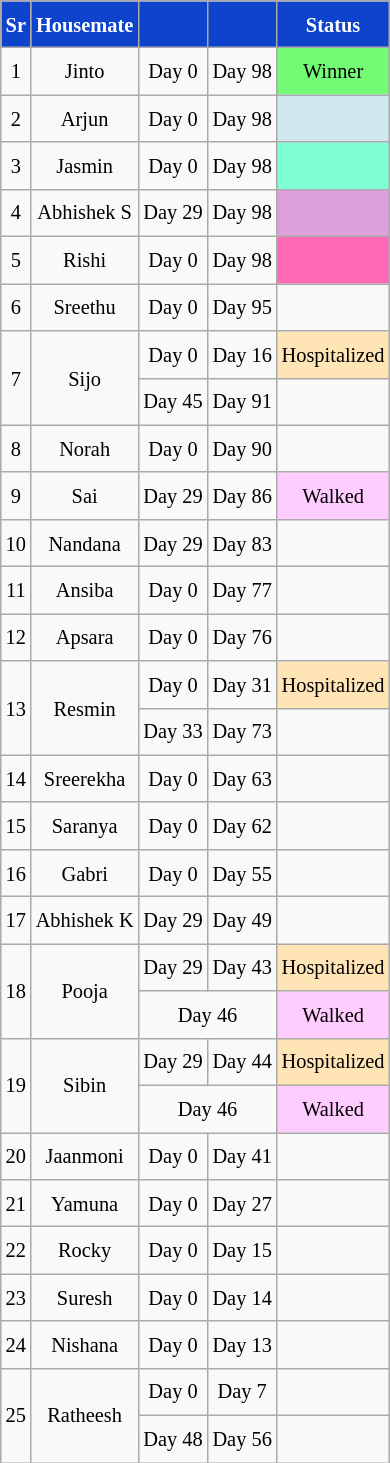<table class="wikitable sortable" style=" text-align:center; font-size:85%; line-height:25px; width:auto;">
<tr>
<th scope="col" style="background:#0E43CD; color:white;">Sr</th>
<th scope="col" style="background:#0E43CD; color:white;">Housemate</th>
<th scope="col" style="background:#0E43CD; color:white;"></th>
<th scope="col" style="background:#0E43CD; color:white;"></th>
<th scope="col" style="background:#0E43CD; color:white;">Status</th>
</tr>
<tr>
<td>1</td>
<td>Jinto</td>
<td>Day 0</td>
<td>Day 98</td>
<td style="background:#73FB76">Winner</td>
</tr>
<tr>
<td>2</td>
<td>Arjun</td>
<td>Day 0</td>
<td>Day 98</td>
<td style="background:#D1E8EF"></td>
</tr>
<tr>
<td>3</td>
<td>Jasmin</td>
<td>Day 0</td>
<td>Day 98</td>
<td style="background:#7FFFD4;"></td>
</tr>
<tr>
<td>4</td>
<td>Abhishek S</td>
<td>Day 29</td>
<td>Day 98</td>
<td style="background:#DDA0DD;"></td>
</tr>
<tr>
<td>5</td>
<td>Rishi</td>
<td>Day 0</td>
<td>Day 98</td>
<td style="background:#FF69B4"></td>
</tr>
<tr>
<td>6</td>
<td>Sreethu</td>
<td>Day 0</td>
<td>Day 95</td>
<td></td>
</tr>
<tr>
<td rowspan=2>7</td>
<td rowspan=2>Sijo</td>
<td>Day 0</td>
<td>Day 16</td>
<td style="background:#FFE4B5">Hospitalized</td>
</tr>
<tr>
<td>Day 45</td>
<td>Day 91</td>
<td></td>
</tr>
<tr>
<td>8</td>
<td>Norah</td>
<td>Day 0</td>
<td>Day 90</td>
<td></td>
</tr>
<tr>
<td>9</td>
<td>Sai</td>
<td>Day 29</td>
<td>Day 86</td>
<td style="background:#fcf">Walked</td>
</tr>
<tr>
<td>10</td>
<td>Nandana</td>
<td>Day 29</td>
<td>Day 83</td>
<td></td>
</tr>
<tr>
<td>11</td>
<td>Ansiba</td>
<td>Day 0</td>
<td>Day 77</td>
<td></td>
</tr>
<tr>
<td>12</td>
<td>Apsara</td>
<td>Day 0</td>
<td>Day 76</td>
<td></td>
</tr>
<tr>
<td rowspan=2>13</td>
<td rowspan=2>Resmin</td>
<td>Day 0</td>
<td>Day 31</td>
<td style="background:#FFE4B5">Hospitalized</td>
</tr>
<tr>
<td>Day 33</td>
<td>Day 73</td>
<td></td>
</tr>
<tr>
<td>14</td>
<td>Sreerekha</td>
<td>Day 0</td>
<td>Day 63</td>
<td></td>
</tr>
<tr>
<td>15</td>
<td>Saranya</td>
<td>Day 0</td>
<td>Day 62</td>
<td></td>
</tr>
<tr>
<td>16</td>
<td>Gabri</td>
<td>Day 0</td>
<td>Day 55</td>
<td></td>
</tr>
<tr>
<td>17</td>
<td>Abhishek K</td>
<td>Day 29</td>
<td>Day 49</td>
<td></td>
</tr>
<tr>
<td rowspan="2">18</td>
<td rowspan="2">Pooja</td>
<td>Day 29</td>
<td>Day 43</td>
<td style="background:#FFE4B5">Hospitalized</td>
</tr>
<tr>
<td colspan=2>Day 46</td>
<td style="background:#fcf">Walked</td>
</tr>
<tr>
<td rowspan="2">19</td>
<td rowspan="2">Sibin</td>
<td>Day 29</td>
<td>Day 44</td>
<td style="background:#FFE4B5">Hospitalized</td>
</tr>
<tr>
<td colspan=2>Day 46</td>
<td style="background:#fcf">Walked</td>
</tr>
<tr>
<td>20</td>
<td>Jaanmoni</td>
<td>Day 0</td>
<td>Day 41</td>
<td></td>
</tr>
<tr>
<td>21</td>
<td>Yamuna</td>
<td>Day 0</td>
<td>Day 27</td>
<td></td>
</tr>
<tr>
<td>22</td>
<td>Rocky</td>
<td>Day 0</td>
<td>Day 15</td>
<td></td>
</tr>
<tr>
<td>23</td>
<td>Suresh</td>
<td>Day 0</td>
<td>Day 14</td>
<td></td>
</tr>
<tr>
<td>24</td>
<td>Nishana</td>
<td>Day 0</td>
<td>Day 13</td>
<td></td>
</tr>
<tr>
<td rowspan="2">25</td>
<td rowspan="2">Ratheesh</td>
<td>Day 0</td>
<td>Day 7</td>
<td></td>
</tr>
<tr>
<td>Day 48</td>
<td>Day 56</td>
<td></td>
</tr>
</table>
